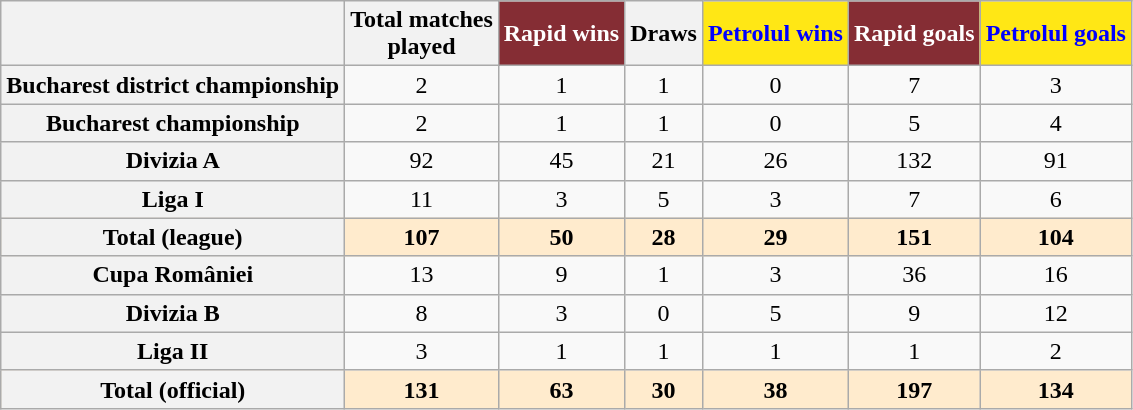<table class="wikitable" style="text-align: center;">
<tr>
<th></th>
<th>Total matches<br>played</th>
<th style="background:#852D34; color:#FFFFFF">Rapid wins</th>
<th>Draws</th>
<th style="background:#FFE715; color:#0000FF">Petrolul wins</th>
<th style="background:#852D34; color:#FFFFFF">Rapid goals</th>
<th style="background:#FFE715; color:#0000FF">Petrolul goals</th>
</tr>
<tr>
<th>Bucharest district championship</th>
<td>2</td>
<td>1</td>
<td>1</td>
<td>0</td>
<td>7</td>
<td>3</td>
</tr>
<tr>
<th>Bucharest championship</th>
<td>2</td>
<td>1</td>
<td>1</td>
<td>0</td>
<td>5</td>
<td>4</td>
</tr>
<tr>
<th>Divizia A</th>
<td>92</td>
<td>45</td>
<td>21</td>
<td>26</td>
<td>132</td>
<td>91</td>
</tr>
<tr>
<th>Liga I</th>
<td>11</td>
<td>3</td>
<td>5</td>
<td>3</td>
<td>7</td>
<td>6</td>
</tr>
<tr style="background:blanchedalmond;">
<th>Total (league)</th>
<td><strong>107</strong></td>
<td><strong>50</strong></td>
<td><strong>28</strong></td>
<td><strong>29</strong></td>
<td><strong>151</strong></td>
<td><strong>104</strong></td>
</tr>
<tr>
<th>Cupa României</th>
<td>13</td>
<td>9</td>
<td>1</td>
<td>3</td>
<td>36</td>
<td>16</td>
</tr>
<tr>
<th>Divizia B</th>
<td>8</td>
<td>3</td>
<td>0</td>
<td>5</td>
<td>9</td>
<td>12</td>
</tr>
<tr>
<th>Liga II</th>
<td>3</td>
<td>1</td>
<td>1</td>
<td>1</td>
<td>1</td>
<td>2</td>
</tr>
<tr style="background:blanchedalmond;">
<th>Total (official)</th>
<td><strong>131</strong></td>
<td><strong>63</strong></td>
<td><strong>30</strong></td>
<td><strong>38</strong></td>
<td><strong>197</strong></td>
<td><strong>134</strong></td>
</tr>
</table>
